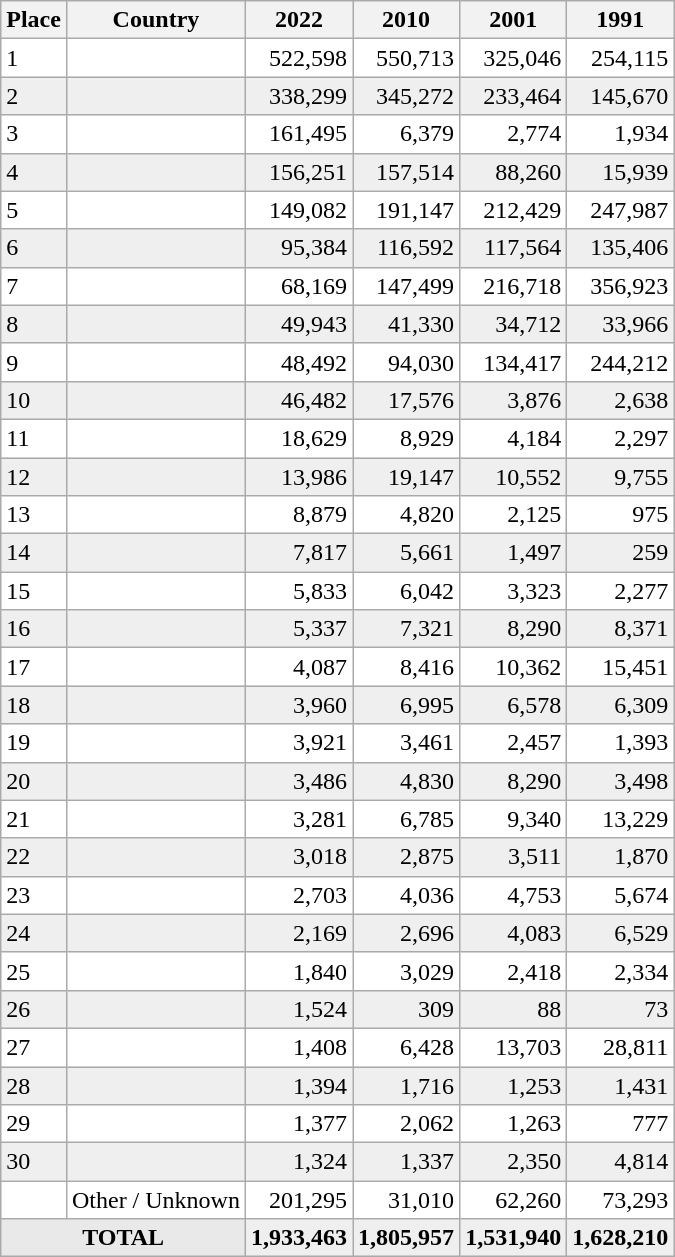<table class="wikitable">
<tr>
<th>Place</th>
<th>Country</th>
<th>2022</th>
<th>2010</th>
<th>2001</th>
<th>1991</th>
</tr>
<tr style="background:#fff;">
<td>1</td>
<td style="text-align:left"></td>
<td style="text-align:right">522,598</td>
<td style="text-align:right">550,713</td>
<td style="text-align:right">325,046</td>
<td style="text-align:right">254,115</td>
</tr>
<tr style="background:#efefef;">
<td>2</td>
<td style="text-align:left"></td>
<td style="text-align:right">338,299</td>
<td style="text-align:right">345,272</td>
<td style="text-align:right">233,464</td>
<td style="text-align:right">145,670</td>
</tr>
<tr style="background:#fff;">
<td>3</td>
<td style="text-align:left"></td>
<td style="text-align:right">161,495</td>
<td style="text-align:right">6,379</td>
<td style="text-align:right">2,774</td>
<td style="text-align:right">1,934</td>
</tr>
<tr style="background:#efefef;">
<td>4</td>
<td style="text-align:left"></td>
<td style="text-align:right">156,251</td>
<td style="text-align:right">157,514</td>
<td style="text-align:right">88,260</td>
<td style="text-align:right">15,939</td>
</tr>
<tr style="background:#fff;">
<td>5</td>
<td style="text-align:left"></td>
<td style="text-align:right">149,082</td>
<td style="text-align:right">191,147</td>
<td style="text-align:right">212,429</td>
<td style="text-align:right">247,987</td>
</tr>
<tr style="background:#efefef;">
<td>6</td>
<td style="text-align:left"></td>
<td style="text-align:right">95,384</td>
<td style="text-align:right">116,592</td>
<td style="text-align:right">117,564</td>
<td style="text-align:right">135,406</td>
</tr>
<tr style="background:#fff;">
<td>7</td>
<td style="text-align:left"></td>
<td style="text-align:right">68,169</td>
<td style="text-align:right">147,499</td>
<td style="text-align:right">216,718</td>
<td style="text-align:right">356,923</td>
</tr>
<tr style="background:#efefef;">
<td>8</td>
<td style="text-align:left"></td>
<td style="text-align:right">49,943</td>
<td style="text-align:right">41,330</td>
<td style="text-align:right">34,712</td>
<td style="text-align:right">33,966</td>
</tr>
<tr style="background:#fff;">
<td>9</td>
<td style="text-align:left"></td>
<td style="text-align:right">48,492</td>
<td style="text-align:right">94,030</td>
<td style="text-align:right">134,417</td>
<td style="text-align:right">244,212</td>
</tr>
<tr style="background:#efefef;">
<td>10</td>
<td style="text-align:left"></td>
<td style="text-align:right">46,482</td>
<td style="text-align:right">17,576</td>
<td style="text-align:right">3,876</td>
<td style="text-align:right">2,638</td>
</tr>
<tr style="background:#fff;">
<td>11</td>
<td style="text-align:left"></td>
<td style="text-align:right">18,629</td>
<td style="text-align:right">8,929</td>
<td style="text-align:right">4,184</td>
<td style="text-align:right">2,297</td>
</tr>
<tr style="background:#efefef;">
<td>12</td>
<td style="text-align:left"></td>
<td style="text-align:right">13,986</td>
<td style="text-align:right">19,147</td>
<td style="text-align:right">10,552</td>
<td style="text-align:right">9,755</td>
</tr>
<tr style="background:#fff;">
<td>13</td>
<td style="text-align:left"></td>
<td style="text-align:right">8,879</td>
<td style="text-align:right">4,820</td>
<td style="text-align:right">2,125</td>
<td style="text-align:right">975</td>
</tr>
<tr style="background:#efefef;">
<td>14</td>
<td style="text-align:left"></td>
<td style="text-align:right">7,817</td>
<td style="text-align:right">5,661</td>
<td style="text-align:right">1,497</td>
<td style="text-align:right">259</td>
</tr>
<tr style="background:#fff;">
<td>15</td>
<td style="text-align:left"></td>
<td style="text-align:right">5,833</td>
<td style="text-align:right">6,042</td>
<td style="text-align:right">3,323</td>
<td style="text-align:right">2,277</td>
</tr>
<tr style="background:#efefef;">
<td>16</td>
<td style="text-align:left"></td>
<td style="text-align:right">5,337</td>
<td style="text-align:right">7,321</td>
<td style="text-align:right">8,290</td>
<td style="text-align:right">8,371</td>
</tr>
<tr style="background:#fff;">
<td>17</td>
<td style="text-align:left"></td>
<td style="text-align:right">4,087</td>
<td style="text-align:right">8,416</td>
<td style="text-align:right">10,362</td>
<td style="text-align:right">15,451</td>
</tr>
<tr style="background:#efefef;">
<td>18</td>
<td style="text-align:left"></td>
<td style="text-align:right">3,960</td>
<td style="text-align:right">6,995</td>
<td style="text-align:right">6,578</td>
<td style="text-align:right">6,309</td>
</tr>
<tr style="background:#fff;">
<td>19</td>
<td style="text-align:left"></td>
<td style="text-align:right">3,921</td>
<td style="text-align:right">3,461</td>
<td style="text-align:right">2,457</td>
<td style="text-align:right">1,393</td>
</tr>
<tr style="background:#efefef;">
<td>20</td>
<td style="text-align:left"></td>
<td style="text-align:right">3,486</td>
<td style="text-align:right">4,830</td>
<td style="text-align:right">8,290</td>
<td style="text-align:right">3,498</td>
</tr>
<tr style="background:#fff;">
<td>21</td>
<td style="text-align:left"></td>
<td style="text-align:right">3,281</td>
<td style="text-align:right">6,785</td>
<td style="text-align:right">9,340</td>
<td style="text-align:right">13,229</td>
</tr>
<tr style="background:#efefef;">
<td>22</td>
<td style="text-align:left"></td>
<td style="text-align:right">3,018</td>
<td style="text-align:right">2,875</td>
<td style="text-align:right">3,511</td>
<td style="text-align:right">1,870</td>
</tr>
<tr style="background:#fff;">
<td>23</td>
<td style="text-align:left"></td>
<td style="text-align:right">2,703</td>
<td style="text-align:right">4,036</td>
<td style="text-align:right">4,753</td>
<td style="text-align:right">5,674</td>
</tr>
<tr style="background:#efefef;">
<td>24</td>
<td style="text-align:left"></td>
<td style="text-align:right">2,169</td>
<td style="text-align:right">2,696</td>
<td style="text-align:right">4,083</td>
<td style="text-align:right">6,529</td>
</tr>
<tr style="background:#fff;">
<td>25</td>
<td style="text-align:left"></td>
<td style="text-align:right">1,840</td>
<td style="text-align:right">3,029</td>
<td style="text-align:right">2,418</td>
<td style="text-align:right">2,334</td>
</tr>
<tr style="background:#efefef;">
<td>26</td>
<td style="text-align:left"></td>
<td style="text-align:right">1,524</td>
<td style="text-align:right">309</td>
<td style="text-align:right">88</td>
<td style="text-align:right">73</td>
</tr>
<tr style="background:#fff;">
<td>27</td>
<td style="text-align:left"></td>
<td style="text-align:right">1,408</td>
<td style="text-align:right">6,428</td>
<td style="text-align:right">13,703</td>
<td style="text-align:right">28,811</td>
</tr>
<tr style="background:#efefef;">
<td>28</td>
<td style="text-align:left"></td>
<td style="text-align:right">1,394</td>
<td style="text-align:right">1,716</td>
<td style="text-align:right">1,253</td>
<td style="text-align:right">1,431</td>
</tr>
<tr style="background:#fff;">
<td>29</td>
<td style="text-align:left"></td>
<td style="text-align:right">1,377</td>
<td style="text-align:right">2,062</td>
<td style="text-align:right">1,263</td>
<td style="text-align:right">777</td>
</tr>
<tr style="background:#efefef;">
<td>30</td>
<td style="text-align:left"></td>
<td style="text-align:right">1,324</td>
<td style="text-align:right">1,337</td>
<td style="text-align:right">2,350</td>
<td style="text-align:right">4,814</td>
</tr>
<tr style="background:#fff;">
<td></td>
<td style="text-align:left">Other / Unknown</td>
<td style="text-align:right">201,295</td>
<td style="text-align:right">31,010</td>
<td style="text-align:right">62,260</td>
<td style="text-align:right">73,293</td>
</tr>
<tr style="background:#efefef;">
<td colspan="2"  style="background:#e9e9e9; text-align:center;"><strong>TOTAL</strong></td>
<td style="text-align:right"><strong>1,933,463</strong></td>
<td style="text-align:right"><strong>1,805,957</strong></td>
<td style="text-align:right"><strong>1,531,940</strong></td>
<td style="text-align:right"><strong>1,628,210</strong></td>
</tr>
</table>
